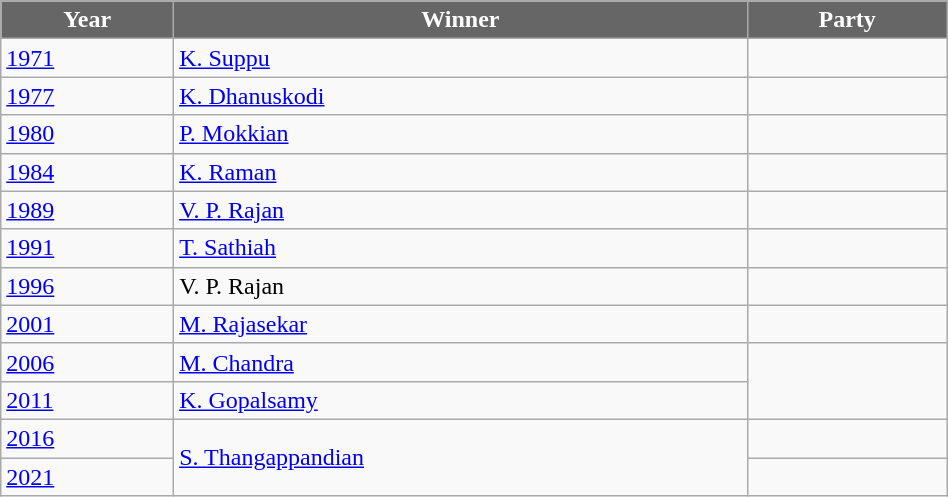<table class="wikitable" width="50%">
<tr>
<th style="background-color:#666666; color:white">Year</th>
<th style="background-color:#666666; color:white">Winner</th>
<th style="background-color:#666666; color:white" colspan="2">Party</th>
</tr>
<tr>
<td><a href='#'>1971</a></td>
<td><a href='#'>K. Suppu</a></td>
<td></td>
</tr>
<tr>
<td><a href='#'>1977</a></td>
<td><a href='#'>K. Dhanuskodi</a></td>
<td></td>
</tr>
<tr>
<td><a href='#'>1980</a></td>
<td><a href='#'>P. Mokkian</a></td>
<td></td>
</tr>
<tr>
<td><a href='#'>1984</a></td>
<td><a href='#'>K. Raman</a></td>
<td></td>
</tr>
<tr>
<td><a href='#'>1989</a></td>
<td><a href='#'>V. P. Rajan</a></td>
<td></td>
</tr>
<tr>
<td><a href='#'>1991</a></td>
<td><a href='#'>T. Sathiah</a></td>
<td></td>
</tr>
<tr>
<td><a href='#'>1996</a></td>
<td>V. P. Rajan</td>
<td></td>
</tr>
<tr>
<td><a href='#'>2001</a></td>
<td><a href='#'>M. Rajasekar</a></td>
<td></td>
</tr>
<tr>
<td><a href='#'>2006</a></td>
<td><a href='#'>M. Chandra</a></td>
</tr>
<tr>
<td><a href='#'>2011</a></td>
<td><a href='#'>K. Gopalsamy</a></td>
</tr>
<tr>
<td><a href='#'>2016</a></td>
<td rowspan="2"><a href='#'>S. Thangappandian</a></td>
<td></td>
</tr>
<tr>
<td><a href='#'>2021</a></td>
</tr>
</table>
